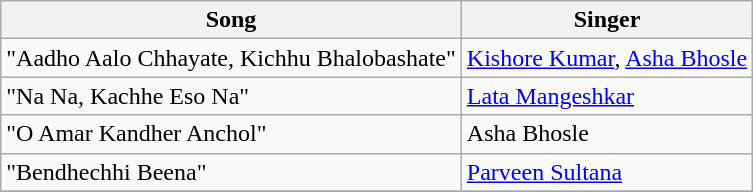<table class="wikitable">
<tr>
<th>Song</th>
<th>Singer</th>
</tr>
<tr>
<td>"Aadho Aalo Chhayate, Kichhu Bhalobashate"</td>
<td><a href='#'>Kishore Kumar</a>, <a href='#'>Asha Bhosle</a></td>
</tr>
<tr>
<td>"Na Na, Kachhe Eso Na"</td>
<td><a href='#'>Lata Mangeshkar</a></td>
</tr>
<tr>
<td>"O Amar Kandher Anchol"</td>
<td>Asha Bhosle</td>
</tr>
<tr>
<td>"Bendhechhi Beena"</td>
<td><a href='#'>Parveen Sultana</a></td>
</tr>
<tr>
</tr>
</table>
